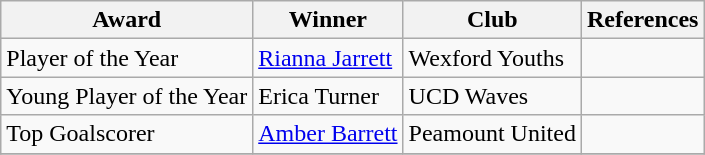<table class="wikitable">
<tr>
<th>Award</th>
<th>Winner</th>
<th>Club</th>
<th>References</th>
</tr>
<tr>
<td>Player of the Year</td>
<td> <a href='#'>Rianna Jarrett</a></td>
<td>Wexford Youths</td>
<td></td>
</tr>
<tr>
<td>Young Player of the Year</td>
<td> Erica Turner</td>
<td>UCD Waves</td>
<td></td>
</tr>
<tr>
<td>Top Goalscorer</td>
<td> <a href='#'>Amber Barrett</a></td>
<td>Peamount United</td>
<td></td>
</tr>
<tr>
</tr>
</table>
